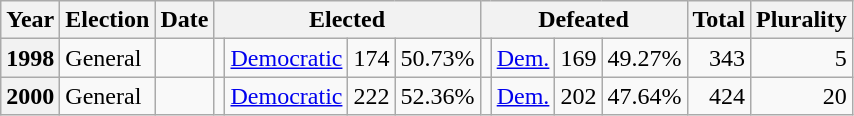<table class=wikitable>
<tr>
<th>Year</th>
<th>Election</th>
<th>Date</th>
<th ! colspan="4">Elected</th>
<th ! colspan="4">Defeated</th>
<th>Total</th>
<th>Plurality</th>
</tr>
<tr>
<th valign="top">1998</th>
<td valign="top">General</td>
<td valign="top"></td>
<td valign="top"></td>
<td valign="top" ><a href='#'>Democratic</a></td>
<td valign="top" align="right">174</td>
<td valign="top" align="right">50.73%</td>
<td valign="top"></td>
<td><a href='#'>Dem.</a></td>
<td valign="top" align="right">169</td>
<td valign="top" align="right">49.27%</td>
<td valign="top" align="right">343</td>
<td valign="top" align="right">5</td>
</tr>
<tr>
<th valign="top">2000</th>
<td valign="top">General</td>
<td valign="top"></td>
<td valign="top"></td>
<td valign="top" ><a href='#'>Democratic</a></td>
<td valign="top" align="right">222</td>
<td valign="top" align="right">52.36%</td>
<td valign="top"></td>
<td><a href='#'>Dem.</a></td>
<td valign="top" align="right">202</td>
<td valign="top" align="right">47.64%</td>
<td valign="top" align="right">424</td>
<td valign="top" align="right">20</td>
</tr>
</table>
